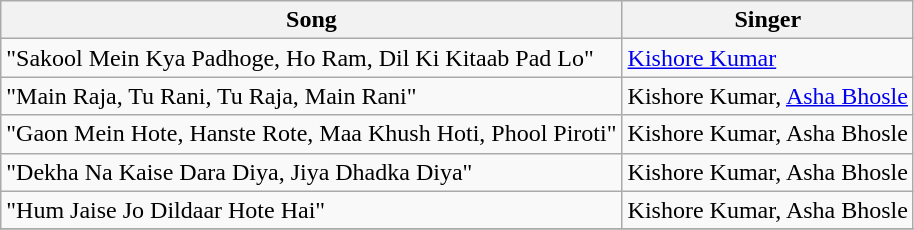<table class="wikitable">
<tr>
<th>Song</th>
<th>Singer</th>
</tr>
<tr>
<td>"Sakool Mein Kya Padhoge, Ho Ram, Dil Ki Kitaab Pad Lo"</td>
<td><a href='#'>Kishore Kumar</a></td>
</tr>
<tr>
<td>"Main Raja, Tu Rani, Tu Raja, Main Rani"</td>
<td>Kishore Kumar, <a href='#'>Asha Bhosle</a></td>
</tr>
<tr>
<td>"Gaon Mein Hote, Hanste Rote, Maa Khush Hoti, Phool Piroti"</td>
<td>Kishore Kumar, Asha Bhosle</td>
</tr>
<tr>
<td>"Dekha Na Kaise Dara Diya, Jiya Dhadka Diya"</td>
<td>Kishore Kumar, Asha Bhosle</td>
</tr>
<tr>
<td>"Hum Jaise Jo Dildaar Hote Hai"</td>
<td>Kishore Kumar, Asha Bhosle</td>
</tr>
<tr>
</tr>
</table>
